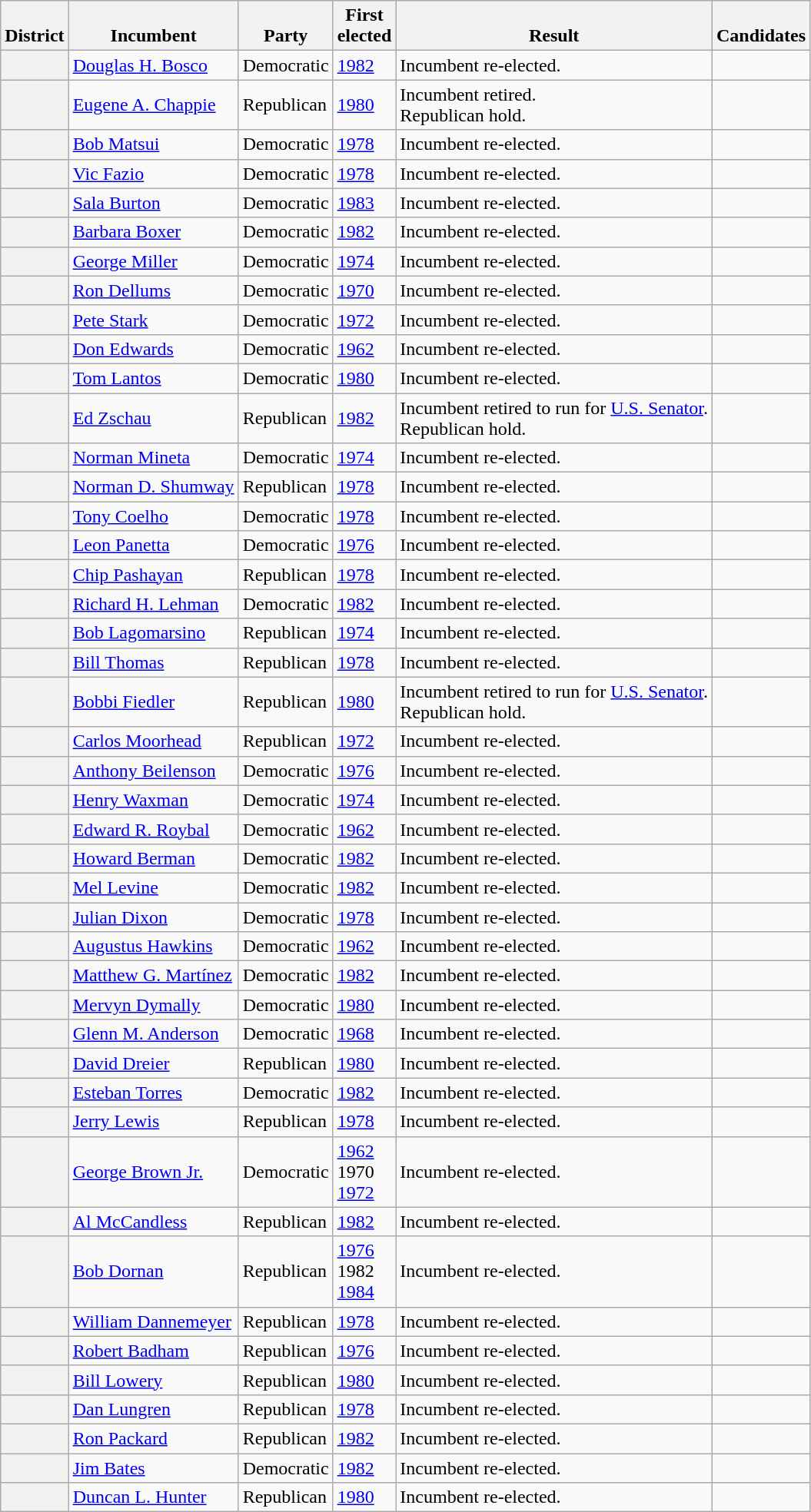<table class=wikitable>
<tr valign=bottom>
<th>District</th>
<th>Incumbent</th>
<th>Party</th>
<th>First<br>elected</th>
<th>Result</th>
<th>Candidates</th>
</tr>
<tr>
<th></th>
<td><a href='#'>Douglas H. Bosco</a></td>
<td>Democratic</td>
<td><a href='#'>1982</a></td>
<td>Incumbent re-elected.</td>
<td nowrap></td>
</tr>
<tr>
<th></th>
<td><a href='#'>Eugene A. Chappie</a></td>
<td>Republican</td>
<td><a href='#'>1980</a></td>
<td>Incumbent retired.<br>Republican hold.</td>
<td nowrap></td>
</tr>
<tr>
<th></th>
<td><a href='#'>Bob Matsui</a></td>
<td>Democratic</td>
<td><a href='#'>1978</a></td>
<td>Incumbent re-elected.</td>
<td nowrap></td>
</tr>
<tr>
<th></th>
<td><a href='#'>Vic Fazio</a></td>
<td>Democratic</td>
<td><a href='#'>1978</a></td>
<td>Incumbent re-elected.</td>
<td nowrap></td>
</tr>
<tr>
<th></th>
<td><a href='#'>Sala Burton</a></td>
<td>Democratic</td>
<td><a href='#'>1983 </a></td>
<td>Incumbent re-elected.</td>
<td nowrap></td>
</tr>
<tr>
<th></th>
<td><a href='#'>Barbara Boxer</a></td>
<td>Democratic</td>
<td><a href='#'>1982</a></td>
<td>Incumbent re-elected.</td>
<td nowrap></td>
</tr>
<tr>
<th></th>
<td><a href='#'>George Miller</a></td>
<td>Democratic</td>
<td><a href='#'>1974</a></td>
<td>Incumbent re-elected.</td>
<td nowrap></td>
</tr>
<tr>
<th></th>
<td><a href='#'>Ron Dellums</a></td>
<td>Democratic</td>
<td><a href='#'>1970</a></td>
<td>Incumbent re-elected.</td>
<td nowrap></td>
</tr>
<tr>
<th></th>
<td><a href='#'>Pete Stark</a></td>
<td>Democratic</td>
<td><a href='#'>1972</a></td>
<td>Incumbent re-elected.</td>
<td nowrap></td>
</tr>
<tr>
<th></th>
<td><a href='#'>Don Edwards</a></td>
<td>Democratic</td>
<td><a href='#'>1962</a></td>
<td>Incumbent re-elected.</td>
<td nowrap></td>
</tr>
<tr>
<th></th>
<td><a href='#'>Tom Lantos</a></td>
<td>Democratic</td>
<td><a href='#'>1980</a></td>
<td>Incumbent re-elected.</td>
<td nowrap></td>
</tr>
<tr>
<th></th>
<td><a href='#'>Ed Zschau</a></td>
<td>Republican</td>
<td><a href='#'>1982</a></td>
<td>Incumbent retired to run for <a href='#'>U.S. Senator</a>.<br>Republican hold.</td>
<td nowrap></td>
</tr>
<tr>
<th></th>
<td><a href='#'>Norman Mineta</a></td>
<td>Democratic</td>
<td><a href='#'>1974</a></td>
<td>Incumbent re-elected.</td>
<td nowrap></td>
</tr>
<tr>
<th></th>
<td><a href='#'>Norman D. Shumway</a></td>
<td>Republican</td>
<td><a href='#'>1978</a></td>
<td>Incumbent re-elected.</td>
<td nowrap></td>
</tr>
<tr>
<th></th>
<td><a href='#'>Tony Coelho</a></td>
<td>Democratic</td>
<td><a href='#'>1978</a></td>
<td>Incumbent re-elected.</td>
<td nowrap></td>
</tr>
<tr>
<th></th>
<td><a href='#'>Leon Panetta</a></td>
<td>Democratic</td>
<td><a href='#'>1976</a></td>
<td>Incumbent re-elected.</td>
<td nowrap></td>
</tr>
<tr>
<th></th>
<td><a href='#'>Chip Pashayan</a></td>
<td>Republican</td>
<td><a href='#'>1978</a></td>
<td>Incumbent re-elected.</td>
<td nowrap></td>
</tr>
<tr>
<th></th>
<td><a href='#'>Richard H. Lehman</a></td>
<td>Democratic</td>
<td><a href='#'>1982</a></td>
<td>Incumbent re-elected.</td>
<td nowrap></td>
</tr>
<tr>
<th></th>
<td><a href='#'>Bob Lagomarsino</a></td>
<td>Republican</td>
<td><a href='#'>1974</a></td>
<td>Incumbent re-elected.</td>
<td nowrap></td>
</tr>
<tr>
<th></th>
<td><a href='#'>Bill Thomas</a></td>
<td>Republican</td>
<td><a href='#'>1978</a></td>
<td>Incumbent re-elected.</td>
<td nowrap></td>
</tr>
<tr>
<th></th>
<td><a href='#'>Bobbi Fiedler</a></td>
<td>Republican</td>
<td><a href='#'>1980</a></td>
<td>Incumbent retired to run for <a href='#'>U.S. Senator</a>.<br>Republican hold.</td>
<td nowrap></td>
</tr>
<tr>
<th></th>
<td><a href='#'>Carlos Moorhead</a></td>
<td>Republican</td>
<td><a href='#'>1972</a></td>
<td>Incumbent re-elected.</td>
<td nowrap></td>
</tr>
<tr>
<th></th>
<td><a href='#'>Anthony Beilenson</a></td>
<td>Democratic</td>
<td><a href='#'>1976</a></td>
<td>Incumbent re-elected.</td>
<td nowrap></td>
</tr>
<tr>
<th></th>
<td><a href='#'>Henry Waxman</a></td>
<td>Democratic</td>
<td><a href='#'>1974</a></td>
<td>Incumbent re-elected.</td>
<td nowrap></td>
</tr>
<tr>
<th></th>
<td><a href='#'>Edward R. Roybal</a></td>
<td>Democratic</td>
<td><a href='#'>1962</a></td>
<td>Incumbent re-elected.</td>
<td nowrap></td>
</tr>
<tr>
<th></th>
<td><a href='#'>Howard Berman</a></td>
<td>Democratic</td>
<td><a href='#'>1982</a></td>
<td>Incumbent re-elected.</td>
<td nowrap></td>
</tr>
<tr>
<th></th>
<td><a href='#'>Mel Levine</a></td>
<td>Democratic</td>
<td><a href='#'>1982</a></td>
<td>Incumbent re-elected.</td>
<td nowrap></td>
</tr>
<tr>
<th></th>
<td><a href='#'>Julian Dixon</a></td>
<td>Democratic</td>
<td><a href='#'>1978</a></td>
<td>Incumbent re-elected.</td>
<td nowrap></td>
</tr>
<tr>
<th></th>
<td><a href='#'>Augustus Hawkins</a></td>
<td>Democratic</td>
<td><a href='#'>1962</a></td>
<td>Incumbent re-elected.</td>
<td nowrap></td>
</tr>
<tr>
<th></th>
<td><a href='#'>Matthew G. Martínez</a></td>
<td>Democratic</td>
<td><a href='#'>1982</a></td>
<td>Incumbent re-elected.</td>
<td nowrap></td>
</tr>
<tr>
<th></th>
<td><a href='#'>Mervyn Dymally</a></td>
<td>Democratic</td>
<td><a href='#'>1980</a></td>
<td>Incumbent re-elected.</td>
<td nowrap></td>
</tr>
<tr>
<th></th>
<td><a href='#'>Glenn M. Anderson</a></td>
<td>Democratic</td>
<td><a href='#'>1968</a></td>
<td>Incumbent re-elected.</td>
<td nowrap></td>
</tr>
<tr>
<th></th>
<td><a href='#'>David Dreier</a></td>
<td>Republican</td>
<td><a href='#'>1980</a></td>
<td>Incumbent re-elected.</td>
<td nowrap></td>
</tr>
<tr>
<th></th>
<td><a href='#'>Esteban Torres</a></td>
<td>Democratic</td>
<td><a href='#'>1982</a></td>
<td>Incumbent re-elected.</td>
<td nowrap></td>
</tr>
<tr>
<th></th>
<td><a href='#'>Jerry Lewis</a></td>
<td>Republican</td>
<td><a href='#'>1978</a></td>
<td>Incumbent re-elected.</td>
<td nowrap></td>
</tr>
<tr>
<th></th>
<td><a href='#'>George Brown Jr.</a></td>
<td>Democratic</td>
<td><a href='#'>1962</a><br>1970 <br><a href='#'>1972</a></td>
<td>Incumbent re-elected.</td>
<td nowrap></td>
</tr>
<tr>
<th></th>
<td><a href='#'>Al McCandless</a></td>
<td>Republican</td>
<td><a href='#'>1982</a></td>
<td>Incumbent re-elected.</td>
<td nowrap></td>
</tr>
<tr>
<th></th>
<td><a href='#'>Bob Dornan</a></td>
<td>Republican</td>
<td><a href='#'>1976</a><br>1982 <br><a href='#'>1984</a></td>
<td>Incumbent re-elected.</td>
<td nowrap></td>
</tr>
<tr>
<th></th>
<td><a href='#'>William Dannemeyer</a></td>
<td>Republican</td>
<td><a href='#'>1978</a></td>
<td>Incumbent re-elected.</td>
<td nowrap></td>
</tr>
<tr>
<th></th>
<td><a href='#'>Robert Badham</a></td>
<td>Republican</td>
<td><a href='#'>1976</a></td>
<td>Incumbent re-elected.</td>
<td nowrap></td>
</tr>
<tr>
<th></th>
<td><a href='#'>Bill Lowery</a></td>
<td>Republican</td>
<td><a href='#'>1980</a></td>
<td>Incumbent re-elected.</td>
<td nowrap></td>
</tr>
<tr>
<th></th>
<td><a href='#'>Dan Lungren</a></td>
<td>Republican</td>
<td><a href='#'>1978</a></td>
<td>Incumbent re-elected.</td>
<td nowrap></td>
</tr>
<tr>
<th></th>
<td><a href='#'>Ron Packard</a></td>
<td>Republican</td>
<td><a href='#'>1982</a></td>
<td>Incumbent re-elected.</td>
<td nowrap></td>
</tr>
<tr>
<th></th>
<td><a href='#'>Jim Bates</a></td>
<td>Democratic</td>
<td><a href='#'>1982</a></td>
<td>Incumbent re-elected.</td>
<td nowrap></td>
</tr>
<tr>
<th></th>
<td><a href='#'>Duncan L. Hunter</a></td>
<td>Republican</td>
<td><a href='#'>1980</a></td>
<td>Incumbent re-elected.</td>
<td nowrap></td>
</tr>
</table>
